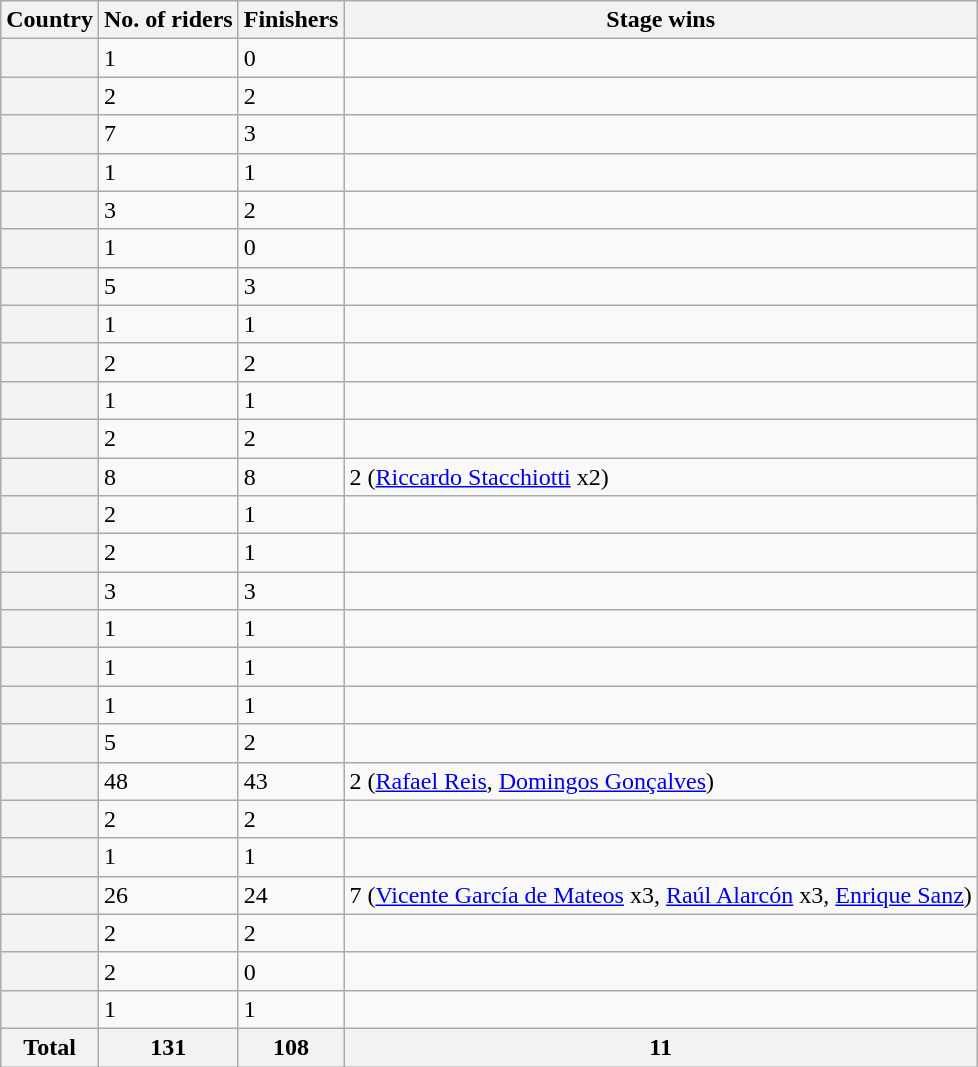<table class="wikitable sortable plainrowheaders">
<tr>
<th scope="col">Country</th>
<th scope="col">No. of riders</th>
<th scope="col">Finishers</th>
<th scope="col">Stage wins</th>
</tr>
<tr>
<th scope="row"></th>
<td>1</td>
<td>0</td>
<td></td>
</tr>
<tr>
<th scope="row"></th>
<td>2</td>
<td>2</td>
<td></td>
</tr>
<tr>
<th scope="row"></th>
<td>7</td>
<td>3</td>
<td></td>
</tr>
<tr>
<th scope="row"></th>
<td>1</td>
<td>1</td>
<td></td>
</tr>
<tr>
<th scope="row"></th>
<td>3</td>
<td>2</td>
<td></td>
</tr>
<tr>
<th scope="row"></th>
<td>1</td>
<td>0</td>
<td></td>
</tr>
<tr>
<th scope="row"></th>
<td>5</td>
<td>3</td>
<td></td>
</tr>
<tr>
<th scope="row"></th>
<td>1</td>
<td>1</td>
<td></td>
</tr>
<tr>
<th scope="row"></th>
<td>2</td>
<td>2</td>
<td></td>
</tr>
<tr>
<th scope="row"></th>
<td>1</td>
<td>1</td>
<td></td>
</tr>
<tr>
<th scope="row"></th>
<td>2</td>
<td>2</td>
<td></td>
</tr>
<tr>
<th scope="row"></th>
<td>8</td>
<td>8</td>
<td>2 (<a href='#'>Riccardo Stacchiotti</a> x2)</td>
</tr>
<tr>
<th scope="row"></th>
<td>2</td>
<td>1</td>
<td></td>
</tr>
<tr>
<th scope="row"></th>
<td>2</td>
<td>1</td>
<td></td>
</tr>
<tr>
<th scope="row"></th>
<td>3</td>
<td>3</td>
<td></td>
</tr>
<tr>
<th scope="row"></th>
<td>1</td>
<td>1</td>
<td></td>
</tr>
<tr>
<th scope="row"></th>
<td>1</td>
<td>1</td>
<td></td>
</tr>
<tr>
<th scope="row"></th>
<td>1</td>
<td>1</td>
<td></td>
</tr>
<tr>
<th scope="row"></th>
<td>5</td>
<td>2</td>
<td></td>
</tr>
<tr>
<th scope="row"></th>
<td>48</td>
<td>43</td>
<td>2 (<a href='#'>Rafael Reis</a>, <a href='#'>Domingos Gonçalves</a>)</td>
</tr>
<tr>
<th scope="row"></th>
<td>2</td>
<td>2</td>
<td></td>
</tr>
<tr>
<th scope="row"></th>
<td>1</td>
<td>1</td>
<td></td>
</tr>
<tr>
<th scope="row"></th>
<td>26</td>
<td>24</td>
<td>7 (<a href='#'>Vicente García de Mateos</a> x3, <a href='#'>Raúl Alarcón</a> x3, <a href='#'>Enrique Sanz</a>)</td>
</tr>
<tr>
<th scope="row"></th>
<td>2</td>
<td>2</td>
<td></td>
</tr>
<tr>
<th scope="row"></th>
<td>2</td>
<td>0</td>
<td></td>
</tr>
<tr>
<th scope="row"></th>
<td>1</td>
<td>1</td>
<td></td>
</tr>
<tr>
<th scope="row">Total</th>
<th>131</th>
<th>108</th>
<th>11</th>
</tr>
</table>
